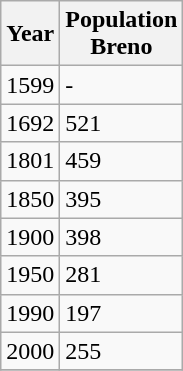<table class="wikitable">
<tr>
<th>Year</th>
<th>Population <br>Breno</th>
</tr>
<tr>
<td>1599</td>
<td>-</td>
</tr>
<tr>
<td>1692</td>
<td>521</td>
</tr>
<tr>
<td>1801</td>
<td>459</td>
</tr>
<tr>
<td>1850</td>
<td>395</td>
</tr>
<tr>
<td>1900</td>
<td>398</td>
</tr>
<tr>
<td>1950</td>
<td>281</td>
</tr>
<tr>
<td>1990</td>
<td>197</td>
</tr>
<tr>
<td>2000</td>
<td>255</td>
</tr>
<tr>
</tr>
</table>
